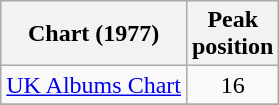<table class="wikitable sortable" border="1">
<tr>
<th scope="col">Chart (1977)</th>
<th scope="col">Peak<br>position</th>
</tr>
<tr>
<td><a href='#'>UK Albums Chart</a></td>
<td style="text-align:center;">16</td>
</tr>
<tr>
</tr>
</table>
